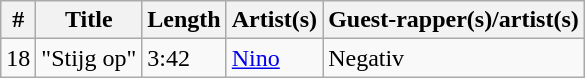<table class="wikitable">
<tr>
<th>#</th>
<th>Title</th>
<th>Length</th>
<th>Artist(s)</th>
<th>Guest-rapper(s)/artist(s)</th>
</tr>
<tr>
<td>18</td>
<td>"Stijg op"</td>
<td>3:42</td>
<td><a href='#'>Nino</a></td>
<td>Negativ</td>
</tr>
</table>
